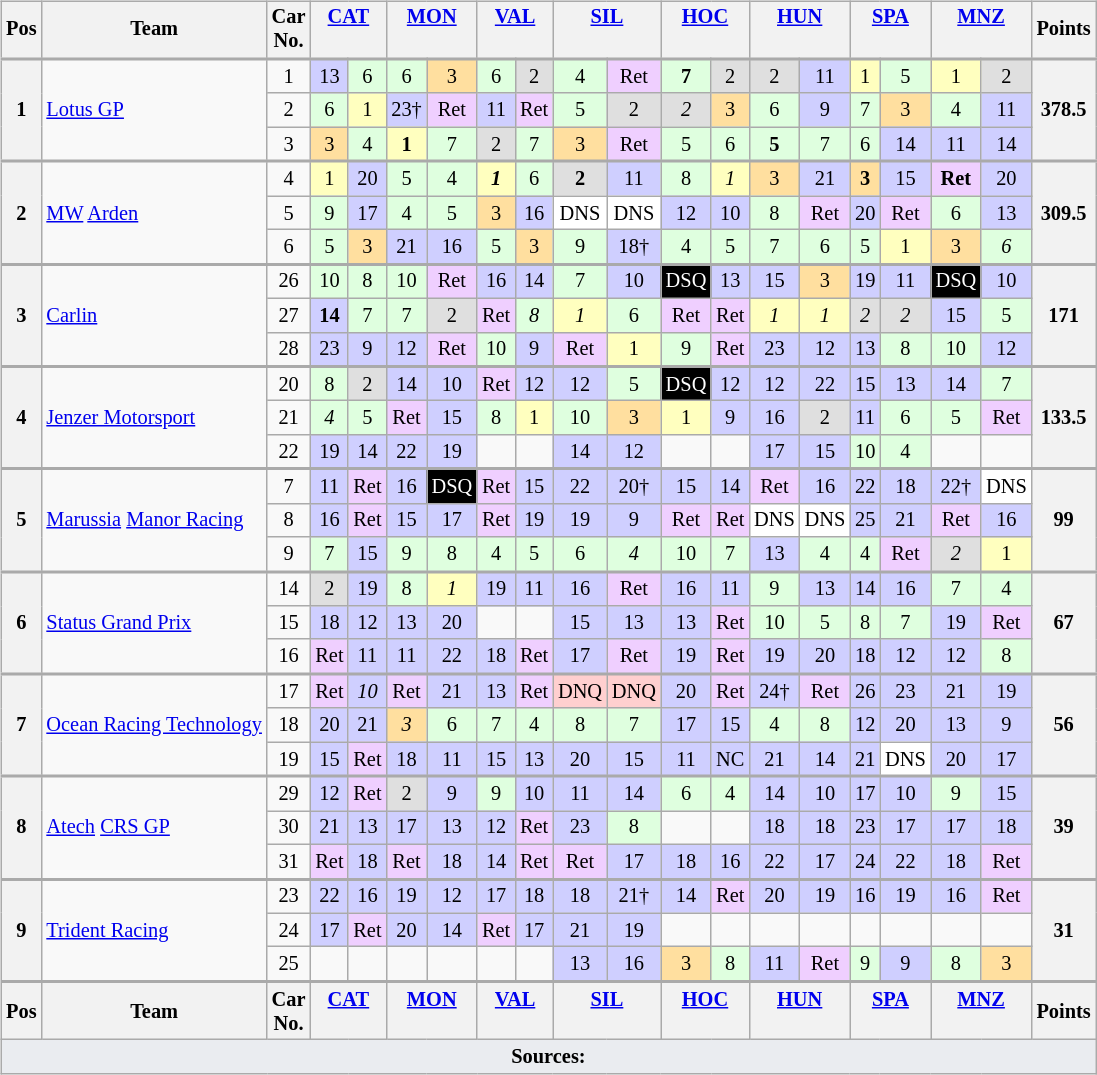<table>
<tr>
<td><br><table class="wikitable" style="font-size: 85%; text-align: center">
<tr valign="top">
<th valign="middle">Pos</th>
<th valign="middle">Team</th>
<th valign="middle">Car<br>No.</th>
<th colspan=2><a href='#'>CAT</a><br></th>
<th colspan=2><a href='#'>MON</a><br></th>
<th colspan=2><a href='#'>VAL</a><br></th>
<th colspan=2><a href='#'>SIL</a><br></th>
<th colspan=2><a href='#'>HOC</a><br></th>
<th colspan=2><a href='#'>HUN</a><br></th>
<th colspan=2><a href='#'>SPA</a><br></th>
<th colspan=2><a href='#'>MNZ</a><br></th>
<th valign="middle">Points</th>
</tr>
<tr style="border-top:2px solid #aaaaaa">
<th rowspan="3">1</th>
<td rowspan="3" align="left"> <a href='#'>Lotus GP</a></td>
<td>1</td>
<td style="background:#cfcfff;">13</td>
<td style="background:#dfffdf;">6</td>
<td style="background:#dfffdf;">6</td>
<td style="background:#ffdf9f;">3</td>
<td style="background:#dfffdf;">6</td>
<td style="background:#dfdfdf;">2</td>
<td style="background:#dfffdf;">4</td>
<td style="background:#efcfff;">Ret</td>
<td style="background:#dfffdf;"><strong>7</strong></td>
<td style="background:#dfdfdf;">2</td>
<td style="background:#dfdfdf;">2</td>
<td style="background:#cfcfff;">11</td>
<td style="background:#ffffbf;">1</td>
<td style="background:#dfffdf;">5</td>
<td style="background:#ffffbf;">1</td>
<td style="background:#dfdfdf;">2</td>
<th align="right" rowspan="3">378.5</th>
</tr>
<tr>
<td>2</td>
<td style="background:#dfffdf;">6</td>
<td style="background:#ffffbf;">1</td>
<td style="background:#cfcfff;">23†</td>
<td style="background:#efcfff;">Ret</td>
<td style="background:#cfcfff;">11</td>
<td style="background:#efcfff;">Ret</td>
<td style="background:#dfffdf;">5</td>
<td style="background:#dfdfdf;">2</td>
<td style="background:#dfdfdf;"><em>2</em></td>
<td style="background:#ffdf9f;">3</td>
<td style="background:#dfffdf;">6</td>
<td style="background:#cfcfff;">9</td>
<td style="background:#dfffdf;">7</td>
<td style="background:#ffdf9f;">3</td>
<td style="background:#dfffdf;">4</td>
<td style="background:#cfcfff;">11</td>
</tr>
<tr>
<td>3</td>
<td style="background:#ffdf9f;">3</td>
<td style="background:#dfffdf;">4</td>
<td style="background:#ffffbf;"><strong>1</strong></td>
<td style="background:#dfffdf;">7</td>
<td style="background:#dfdfdf;">2</td>
<td style="background:#dfffdf;">7</td>
<td style="background:#ffdf9f;">3</td>
<td style="background:#efcfff;">Ret</td>
<td style="background:#dfffdf;">5</td>
<td style="background:#dfffdf;">6</td>
<td style="background:#dfffdf;"><strong>5</strong></td>
<td style="background:#dfffdf;">7</td>
<td style="background:#dfffdf;">6</td>
<td style="background:#cfcfff;">14</td>
<td style="background:#cfcfff;">11</td>
<td style="background:#cfcfff;">14</td>
</tr>
<tr style="border-top:2px solid #aaaaaa">
<th rowspan="3">2</th>
<td rowspan="3" align="left"> <a href='#'>MW</a> <a href='#'>Arden</a></td>
<td>4</td>
<td style="background:#ffffbf;">1</td>
<td style="background:#cfcfff;">20</td>
<td style="background:#dfffdf;">5</td>
<td style="background:#dfffdf;">4</td>
<td style="background:#ffffbf;"><strong><em>1</em></strong></td>
<td style="background:#dfffdf;">6</td>
<td style="background:#dfdfdf;"><strong>2</strong></td>
<td style="background:#cfcfff;">11</td>
<td style="background:#dfffdf;">8</td>
<td style="background:#ffffbf;"><em>1</em></td>
<td style="background:#ffdf9f;">3</td>
<td style="background:#cfcfff;">21</td>
<td style="background:#ffdf9f;"><strong>3</strong></td>
<td style="background:#cfcfff;">15</td>
<td style="background:#efcfff;"><strong>Ret</strong></td>
<td style="background:#cfcfff;">20</td>
<th align="right" rowspan="3">309.5</th>
</tr>
<tr>
<td>5</td>
<td style="background:#dfffdf;">9</td>
<td style="background:#cfcfff;">17</td>
<td style="background:#dfffdf;">4</td>
<td style="background:#dfffdf;">5</td>
<td style="background:#ffdf9f;">3</td>
<td style="background:#cfcfff;">16</td>
<td style="background:#ffffff;">DNS</td>
<td style="background:#ffffff;">DNS</td>
<td style="background:#cfcfff;">12</td>
<td style="background:#cfcfff;">10</td>
<td style="background:#dfffdf;">8</td>
<td style="background:#efcfff;">Ret</td>
<td style="background:#cfcfff;">20</td>
<td style="background:#efcfff;">Ret</td>
<td style="background:#dfffdf;">6</td>
<td style="background:#cfcfff;">13</td>
</tr>
<tr>
<td>6</td>
<td style="background:#dfffdf;">5</td>
<td style="background:#ffdf9f;">3</td>
<td style="background:#cfcfff;">21</td>
<td style="background:#cfcfff;">16</td>
<td style="background:#dfffdf;">5</td>
<td style="background:#ffdf9f;">3</td>
<td style="background:#dfffdf;">9</td>
<td style="background:#cfcfff;">18†</td>
<td style="background:#dfffdf;">4</td>
<td style="background:#dfffdf;">5</td>
<td style="background:#dfffdf;">7</td>
<td style="background:#dfffdf;">6</td>
<td style="background:#dfffdf;">5</td>
<td style="background:#ffffbf;">1</td>
<td style="background:#ffdf9f;">3</td>
<td style="background:#dfffdf;"><em>6</em></td>
</tr>
<tr style="border-top:2px solid #aaaaaa">
<th rowspan="3">3</th>
<td rowspan="3" align="left"> <a href='#'>Carlin</a></td>
<td>26</td>
<td style="background:#dfffdf;">10</td>
<td style="background:#dfffdf;">8</td>
<td style="background:#dfffdf;">10</td>
<td style="background:#efcfff;">Ret</td>
<td style="background:#cfcfff;">16</td>
<td style="background:#cfcfff;">14</td>
<td style="background:#dfffdf;">7</td>
<td style="background:#cfcfff;">10</td>
<td style="background:#000000; color:white">DSQ</td>
<td style="background:#cfcfff;">13</td>
<td style="background:#cfcfff;">15</td>
<td style="background:#ffdf9f;">3</td>
<td style="background:#cfcfff;">19</td>
<td style="background:#cfcfff;">11</td>
<td style="background:#000000; color:white">DSQ</td>
<td style="background:#cfcfff;">10</td>
<th align="right" rowspan="3">171</th>
</tr>
<tr>
<td>27</td>
<td style="background:#cfcfff;"><strong>14</strong></td>
<td style="background:#dfffdf;">7</td>
<td style="background:#dfffdf;">7</td>
<td style="background:#dfdfdf;">2</td>
<td style="background:#efcfff;">Ret</td>
<td style="background:#dfffdf;"><em>8</em></td>
<td style="background:#ffffbf;"><em>1</em></td>
<td style="background:#dfffdf;">6</td>
<td style="background:#efcfff;">Ret</td>
<td style="background:#efcfff;">Ret</td>
<td style="background:#ffffbf;"><em>1</em></td>
<td style="background:#ffffbf;"><em>1</em></td>
<td style="background:#dfdfdf;"><em>2</em></td>
<td style="background:#dfdfdf;"><em>2</em></td>
<td style="background:#cfcfff;">15</td>
<td style="background:#dfffdf;">5</td>
</tr>
<tr>
<td>28</td>
<td style="background:#cfcfff;">23</td>
<td style="background:#cfcfff;">9</td>
<td style="background:#cfcfff;">12</td>
<td style="background:#efcfff;">Ret</td>
<td style="background:#dfffdf;">10</td>
<td style="background:#cfcfff;">9</td>
<td style="background:#efcfff;">Ret</td>
<td style="background:#ffffbf;">1</td>
<td style="background:#dfffdf;">9</td>
<td style="background:#efcfff;">Ret</td>
<td style="background:#cfcfff;">23</td>
<td style="background:#cfcfff;">12</td>
<td style="background:#cfcfff;">13</td>
<td style="background:#dfffdf;">8</td>
<td style="background:#dfffdf;">10</td>
<td style="background:#cfcfff;">12</td>
</tr>
<tr style="border-top:2px solid #aaaaaa">
<th rowspan="3">4</th>
<td rowspan="3" align="left"> <a href='#'>Jenzer Motorsport</a></td>
<td>20</td>
<td style="background:#dfffdf;">8</td>
<td style="background:#dfdfdf;">2</td>
<td style="background:#cfcfff;">14</td>
<td style="background:#cfcfff;">10</td>
<td style="background:#efcfff;">Ret</td>
<td style="background:#cfcfff;">12</td>
<td style="background:#cfcfff;">12</td>
<td style="background:#dfffdf;">5</td>
<td style="background:#000000; color:white">DSQ</td>
<td style="background:#cfcfff;">12</td>
<td style="background:#cfcfff;">12</td>
<td style="background:#cfcfff;">22</td>
<td style="background:#cfcfff;">15</td>
<td style="background:#cfcfff;">13</td>
<td style="background:#cfcfff;">14</td>
<td style="background:#dfffdf;">7</td>
<th align="right" rowspan="3">133.5</th>
</tr>
<tr>
<td>21</td>
<td style="background:#dfffdf;"><em>4</em></td>
<td style="background:#dfffdf;">5</td>
<td style="background:#efcfff;">Ret</td>
<td style="background:#cfcfff;">15</td>
<td style="background:#dfffdf;">8</td>
<td style="background:#ffffbf;">1</td>
<td style="background:#dfffdf;">10</td>
<td style="background:#ffdf9f;">3</td>
<td style="background:#ffffbf;">1</td>
<td style="background:#cfcfff;">9</td>
<td style="background:#cfcfff;">16</td>
<td style="background:#dfdfdf;">2</td>
<td style="background:#cfcfff;">11</td>
<td style="background:#dfffdf;">6</td>
<td style="background:#dfffdf;">5</td>
<td style="background:#efcfff;">Ret</td>
</tr>
<tr>
<td>22</td>
<td style="background:#cfcfff;">19</td>
<td style="background:#cfcfff;">14</td>
<td style="background:#cfcfff;">22</td>
<td style="background:#cfcfff;">19</td>
<td></td>
<td></td>
<td style="background:#cfcfff;">14</td>
<td style="background:#cfcfff;">12</td>
<td></td>
<td></td>
<td style="background:#cfcfff;">17</td>
<td style="background:#cfcfff;">15</td>
<td style="background:#dfffdf;">10</td>
<td style="background:#dfffdf;">4</td>
<td></td>
<td></td>
</tr>
<tr style="border-top:2px solid #aaaaaa">
<th rowspan="3">5</th>
<td rowspan="3" align="left" nowrap> <a href='#'>Marussia</a> <a href='#'>Manor Racing</a></td>
<td>7</td>
<td style="background:#cfcfff;">11</td>
<td style="background:#efcfff;">Ret</td>
<td style="background:#cfcfff;">16</td>
<td style="background:#000000; color:white">DSQ</td>
<td style="background:#efcfff;">Ret</td>
<td style="background:#cfcfff;">15</td>
<td style="background:#cfcfff;">22</td>
<td style="background:#cfcfff;">20†</td>
<td style="background:#cfcfff;">15</td>
<td style="background:#cfcfff;">14</td>
<td style="background:#efcfff;">Ret</td>
<td style="background:#cfcfff;">16</td>
<td style="background:#cfcfff;">22</td>
<td style="background:#cfcfff;">18</td>
<td style="background:#cfcfff;">22†</td>
<td style="background:#ffffff;">DNS</td>
<th align="right" rowspan="3">99</th>
</tr>
<tr>
<td>8</td>
<td style="background:#cfcfff;">16</td>
<td style="background:#efcfff;">Ret</td>
<td style="background:#cfcfff;">15</td>
<td style="background:#cfcfff;">17</td>
<td style="background:#efcfff;">Ret</td>
<td style="background:#cfcfff;">19</td>
<td style="background:#cfcfff;">19</td>
<td style="background:#cfcfff;">9</td>
<td style="background:#efcfff;">Ret</td>
<td style="background:#efcfff;">Ret</td>
<td style="background:#ffffff;">DNS</td>
<td style="background:#ffffff;">DNS</td>
<td style="background:#cfcfff;">25</td>
<td style="background:#cfcfff;">21</td>
<td style="background:#efcfff;">Ret</td>
<td style="background:#cfcfff;">16</td>
</tr>
<tr>
<td>9</td>
<td style="background:#dfffdf;">7</td>
<td style="background:#cfcfff;">15</td>
<td style="background:#dfffdf;">9</td>
<td style="background:#dfffdf;">8</td>
<td style="background:#dfffdf;">4</td>
<td style="background:#dfffdf;">5</td>
<td style="background:#dfffdf;">6</td>
<td style="background:#dfffdf;"><em>4</em></td>
<td style="background:#dfffdf;">10</td>
<td style="background:#dfffdf;">7</td>
<td style="background:#cfcfff;">13</td>
<td style="background:#dfffdf;">4</td>
<td style="background:#dfffdf;">4</td>
<td style="background:#efcfff;">Ret</td>
<td style="background:#dfdfdf;"><em>2</em></td>
<td style="background:#ffffbf;">1</td>
</tr>
<tr style="border-top:2px solid #aaaaaa">
<th rowspan="3">6</th>
<td rowspan="3" align="left"> <a href='#'>Status Grand Prix</a></td>
<td>14</td>
<td style="background:#dfdfdf;">2</td>
<td style="background:#cfcfff;">19</td>
<td style="background:#dfffdf;">8</td>
<td style="background:#ffffbf;"><em>1</em></td>
<td style="background:#cfcfff;">19</td>
<td style="background:#cfcfff;">11</td>
<td style="background:#cfcfff;">16</td>
<td style="background:#efcfff;">Ret</td>
<td style="background:#cfcfff;">16</td>
<td style="background:#cfcfff;">11</td>
<td style="background:#dfffdf;">9</td>
<td style="background:#cfcfff;">13</td>
<td style="background:#cfcfff;">14</td>
<td style="background:#cfcfff;">16</td>
<td style="background:#dfffdf;">7</td>
<td style="background:#dfffdf;">4</td>
<th align="right" rowspan="3">67</th>
</tr>
<tr>
<td>15</td>
<td style="background:#cfcfff;">18</td>
<td style="background:#cfcfff;">12</td>
<td style="background:#cfcfff;">13</td>
<td style="background:#cfcfff;">20</td>
<td></td>
<td></td>
<td style="background:#cfcfff;">15</td>
<td style="background:#cfcfff;">13</td>
<td style="background:#cfcfff;">13</td>
<td style="background:#efcfff;">Ret</td>
<td style="background:#dfffdf;">10</td>
<td style="background:#dfffdf;">5</td>
<td style="background:#dfffdf;">8</td>
<td style="background:#dfffdf;">7</td>
<td style="background:#cfcfff;">19</td>
<td style="background:#efcfff;">Ret</td>
</tr>
<tr>
<td>16</td>
<td style="background:#efcfff;">Ret</td>
<td style="background:#cfcfff;">11</td>
<td style="background:#cfcfff;">11</td>
<td style="background:#cfcfff;">22</td>
<td style="background:#cfcfff;">18</td>
<td style="background:#efcfff;">Ret</td>
<td style="background:#cfcfff;">17</td>
<td style="background:#efcfff;">Ret</td>
<td style="background:#cfcfff;">19</td>
<td style="background:#efcfff;">Ret</td>
<td style="background:#cfcfff;">19</td>
<td style="background:#cfcfff;">20</td>
<td style="background:#cfcfff;">18</td>
<td style="background:#cfcfff;">12</td>
<td style="background:#cfcfff;">12</td>
<td style="background:#dfffdf;">8</td>
</tr>
<tr style="border-top:2px solid #aaaaaa">
<th rowspan="3">7</th>
<td rowspan="3" align="left" nowrap> <a href='#'>Ocean Racing Technology</a></td>
<td>17</td>
<td style="background:#efcfff;">Ret</td>
<td style="background:#cfcfff;"><em>10</em></td>
<td style="background:#efcfff;">Ret</td>
<td style="background:#cfcfff;">21</td>
<td style="background:#cfcfff;">13</td>
<td style="background:#efcfff;">Ret</td>
<td style="background:#FFCFCF;">DNQ</td>
<td style="background:#FFCFCF;">DNQ</td>
<td style="background:#cfcfff;">20</td>
<td style="background:#efcfff;">Ret</td>
<td style="background:#cfcfff;">24†</td>
<td style="background:#efcfff;">Ret</td>
<td style="background:#cfcfff;">26</td>
<td style="background:#cfcfff;">23</td>
<td style="background:#cfcfff;">21</td>
<td style="background:#cfcfff;">19</td>
<th align="right" rowspan="3">56</th>
</tr>
<tr>
<td>18</td>
<td style="background:#cfcfff;">20</td>
<td style="background:#cfcfff;">21</td>
<td style="background:#ffdf9f;"><em>3</em></td>
<td style="background:#dfffdf;">6</td>
<td style="background:#dfffdf;">7</td>
<td style="background:#dfffdf;">4</td>
<td style="background:#dfffdf;">8</td>
<td style="background:#dfffdf;">7</td>
<td style="background:#cfcfff;">17</td>
<td style="background:#cfcfff;">15</td>
<td style="background:#dfffdf;">4</td>
<td style="background:#dfffdf;">8</td>
<td style="background:#cfcfff;">12</td>
<td style="background:#cfcfff;">20</td>
<td style="background:#cfcfff;">13</td>
<td style="background:#cfcfff;">9</td>
</tr>
<tr>
<td>19</td>
<td style="background:#cfcfff;">15</td>
<td style="background:#efcfff;">Ret</td>
<td style="background:#cfcfff;">18</td>
<td style="background:#cfcfff;">11</td>
<td style="background:#cfcfff;">15</td>
<td style="background:#cfcfff;">13</td>
<td style="background:#cfcfff;">20</td>
<td style="background:#cfcfff;">15</td>
<td style="background:#cfcfff;">11</td>
<td style="background:#cfcfff;">NC</td>
<td style="background:#cfcfff;">21</td>
<td style="background:#cfcfff;">14</td>
<td style="background:#cfcfff;">21</td>
<td style="background:#ffffff;">DNS</td>
<td style="background:#cfcfff;">20</td>
<td style="background:#cfcfff;">17</td>
</tr>
<tr style="border-top:2px solid #aaaaaa">
<th rowspan="3">8</th>
<td rowspan="3" align="left"> <a href='#'>Atech</a> <a href='#'>CRS GP</a></td>
<td>29</td>
<td style="background:#cfcfff;">12</td>
<td style="background:#efcfff;">Ret</td>
<td style="background:#dfdfdf;">2</td>
<td style="background:#cfcfff;">9</td>
<td style="background:#dfffdf;">9</td>
<td style="background:#cfcfff;">10</td>
<td style="background:#cfcfff;">11</td>
<td style="background:#cfcfff;">14</td>
<td style="background:#dfffdf;">6</td>
<td style="background:#dfffdf;">4</td>
<td style="background:#cfcfff;">14</td>
<td style="background:#cfcfff;">10</td>
<td style="background:#cfcfff;">17</td>
<td style="background:#cfcfff;">10</td>
<td style="background:#dfffdf;">9</td>
<td style="background:#cfcfff;">15</td>
<th align="right" rowspan="3">39</th>
</tr>
<tr>
<td>30</td>
<td style="background:#cfcfff;">21</td>
<td style="background:#cfcfff;">13</td>
<td style="background:#cfcfff;">17</td>
<td style="background:#cfcfff;">13</td>
<td style="background:#cfcfff;">12</td>
<td style="background:#efcfff;">Ret</td>
<td style="background:#cfcfff;">23</td>
<td style="background:#dfffdf;">8</td>
<td></td>
<td></td>
<td style="background:#cfcfff;">18</td>
<td style="background:#cfcfff;">18</td>
<td style="background:#cfcfff;">23</td>
<td style="background:#cfcfff;">17</td>
<td style="background:#cfcfff;">17</td>
<td style="background:#cfcfff;">18</td>
</tr>
<tr>
<td>31</td>
<td style="background:#efcfff;">Ret</td>
<td style="background:#cfcfff;">18</td>
<td style="background:#efcfff;">Ret</td>
<td style="background:#cfcfff;">18</td>
<td style="background:#cfcfff;">14</td>
<td style="background:#efcfff;">Ret</td>
<td style="background:#efcfff;">Ret</td>
<td style="background:#cfcfff;">17</td>
<td style="background:#cfcfff;">18</td>
<td style="background:#cfcfff;">16</td>
<td style="background:#cfcfff;">22</td>
<td style="background:#cfcfff;">17</td>
<td style="background:#cfcfff;">24</td>
<td style="background:#cfcfff;">22</td>
<td style="background:#cfcfff;">18</td>
<td style="background:#efcfff;">Ret</td>
</tr>
<tr style="border-top:2px solid #aaaaaa">
<th rowspan="3">9</th>
<td rowspan="3" align="left"> <a href='#'>Trident Racing</a></td>
<td>23</td>
<td style="background:#cfcfff;">22</td>
<td style="background:#cfcfff;">16</td>
<td style="background:#cfcfff;">19</td>
<td style="background:#cfcfff;">12</td>
<td style="background:#cfcfff;">17</td>
<td style="background:#cfcfff;">18</td>
<td style="background:#cfcfff;">18</td>
<td style="background:#cfcfff;">21†</td>
<td style="background:#cfcfff;">14</td>
<td style="background:#efcfff;">Ret</td>
<td style="background:#cfcfff;">20</td>
<td style="background:#cfcfff;">19</td>
<td style="background:#cfcfff;">16</td>
<td style="background:#cfcfff;">19</td>
<td style="background:#cfcfff;">16</td>
<td style="background:#efcfff;">Ret</td>
<th align="right" rowspan="3">31</th>
</tr>
<tr>
<td>24</td>
<td style="background:#cfcfff;">17</td>
<td style="background:#efcfff;">Ret</td>
<td style="background:#cfcfff;">20</td>
<td style="background:#cfcfff;">14</td>
<td style="background:#efcfff;">Ret</td>
<td style="background:#cfcfff;">17</td>
<td style="background:#cfcfff;">21</td>
<td style="background:#cfcfff;">19</td>
<td></td>
<td></td>
<td></td>
<td></td>
<td></td>
<td></td>
<td></td>
<td></td>
</tr>
<tr>
<td>25</td>
<td></td>
<td></td>
<td></td>
<td></td>
<td></td>
<td></td>
<td style="background:#cfcfff;">13</td>
<td style="background:#cfcfff;">16</td>
<td style="background:#ffdf9f;">3</td>
<td style="background:#dfffdf;">8</td>
<td style="background:#cfcfff;">11</td>
<td style="background:#efcfff;">Ret</td>
<td style="background:#dfffdf;">9</td>
<td style="background:#cfcfff;">9</td>
<td style="background:#dfffdf;">8</td>
<td style="background:#ffdf9f;">3</td>
</tr>
<tr style="border-top:2px solid #aaaaaa" valign="top">
<th valign="middle">Pos</th>
<th valign="middle">Team</th>
<th valign="middle">Car<br>No.</th>
<th colspan=2><a href='#'>CAT</a><br></th>
<th colspan=2><a href='#'>MON</a><br></th>
<th colspan=2><a href='#'>VAL</a><br></th>
<th colspan=2><a href='#'>SIL</a><br></th>
<th colspan=2><a href='#'>HOC</a><br></th>
<th colspan=2><a href='#'>HUN</a><br></th>
<th colspan=2><a href='#'>SPA</a><br></th>
<th colspan=2><a href='#'>MNZ</a><br></th>
<th valign="middle">Points</th>
</tr>
<tr>
<td colspan="20" style="background-color:#EAECF0;text-align:center" align="bottom"><strong>Sources:</strong></td>
</tr>
</table>
</td>
<td valign=top></td>
</tr>
</table>
